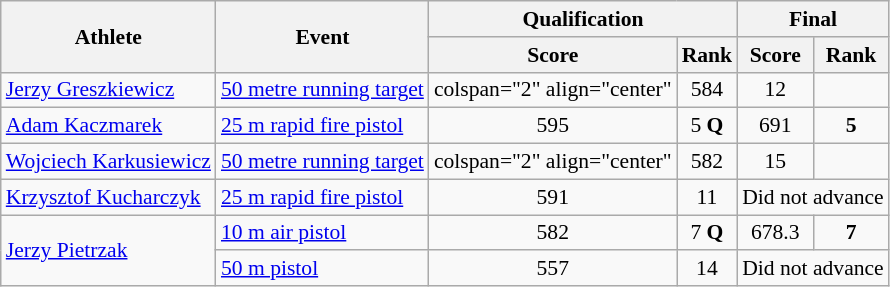<table class="wikitable" style="font-size:90%">
<tr>
<th rowspan="2">Athlete</th>
<th rowspan="2">Event</th>
<th colspan="2">Qualification</th>
<th colspan="2">Final</th>
</tr>
<tr>
<th>Score</th>
<th>Rank</th>
<th>Score</th>
<th>Rank</th>
</tr>
<tr>
<td><a href='#'>Jerzy Greszkiewicz</a></td>
<td><a href='#'>50 metre running target</a></td>
<td>colspan="2"  align="center" </td>
<td align="center">584</td>
<td align="center">12</td>
</tr>
<tr>
<td><a href='#'>Adam Kaczmarek</a></td>
<td><a href='#'>25 m rapid fire pistol</a></td>
<td align="center">595</td>
<td align="center">5 <strong>Q</strong></td>
<td align="center">691</td>
<td align="center"><strong>5</strong></td>
</tr>
<tr>
<td><a href='#'>Wojciech Karkusiewicz</a></td>
<td><a href='#'>50 metre running target</a></td>
<td>colspan="2" align="center" </td>
<td align="center">582</td>
<td align="center">15</td>
</tr>
<tr>
<td><a href='#'>Krzysztof Kucharczyk</a></td>
<td><a href='#'>25 m rapid fire pistol</a></td>
<td align="center">591</td>
<td align="center">11</td>
<td colspan="2"  align="center">Did not advance</td>
</tr>
<tr>
<td rowspan=2><a href='#'>Jerzy Pietrzak</a></td>
<td><a href='#'>10 m air pistol</a></td>
<td align="center">582</td>
<td align="center">7 <strong>Q</strong></td>
<td align="center">678.3</td>
<td align="center"><strong>7</strong></td>
</tr>
<tr>
<td><a href='#'>50 m pistol</a></td>
<td align="center">557</td>
<td align="center">14</td>
<td colspan="2"  align="center">Did not advance</td>
</tr>
</table>
